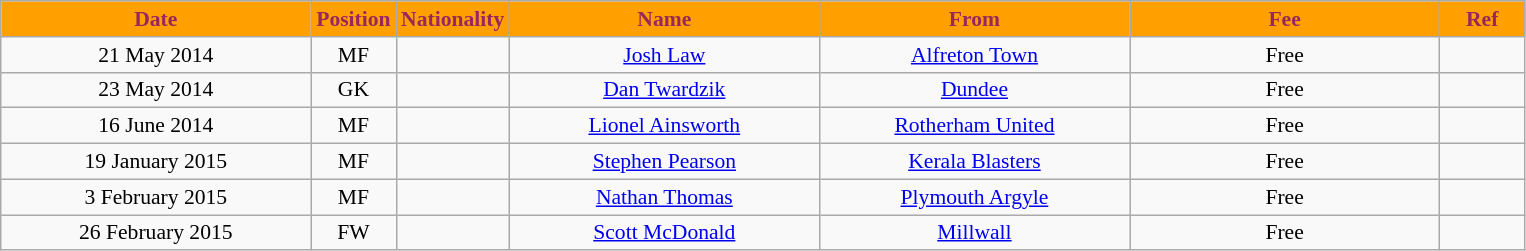<table class="wikitable"  style="text-align:center; font-size:90%; ">
<tr>
<th style="background:#ffa000; color:#98285c; width:200px;">Date</th>
<th style="background:#ffa000; color:#98285c; width:50px;">Position</th>
<th style="background:#ffa000; color:#98285c; width:50px;">Nationality</th>
<th style="background:#ffa000; color:#98285c; width:200px;">Name</th>
<th style="background:#ffa000; color:#98285c; width:200px;">From</th>
<th style="background:#ffa000; color:#98285c; width:200px;">Fee</th>
<th style="background:#ffa000; color:#98285c; width:50px;">Ref</th>
</tr>
<tr>
<td>21 May 2014</td>
<td>MF</td>
<td></td>
<td><a href='#'>Josh Law</a></td>
<td><a href='#'>Alfreton Town</a></td>
<td>Free</td>
<td></td>
</tr>
<tr>
<td>23 May 2014</td>
<td>GK</td>
<td></td>
<td><a href='#'>Dan Twardzik</a></td>
<td><a href='#'>Dundee</a></td>
<td>Free</td>
<td></td>
</tr>
<tr>
<td>16 June 2014</td>
<td>MF</td>
<td></td>
<td><a href='#'>Lionel Ainsworth</a></td>
<td><a href='#'>Rotherham United</a></td>
<td>Free</td>
<td></td>
</tr>
<tr>
<td>19 January 2015</td>
<td>MF</td>
<td></td>
<td><a href='#'>Stephen Pearson</a></td>
<td><a href='#'>Kerala Blasters</a></td>
<td>Free</td>
<td></td>
</tr>
<tr>
<td>3 February 2015</td>
<td>MF</td>
<td></td>
<td><a href='#'>Nathan Thomas</a></td>
<td><a href='#'>Plymouth Argyle</a></td>
<td>Free</td>
<td></td>
</tr>
<tr>
<td>26 February 2015</td>
<td>FW</td>
<td></td>
<td><a href='#'>Scott McDonald</a></td>
<td><a href='#'>Millwall</a></td>
<td>Free</td>
<td></td>
</tr>
</table>
